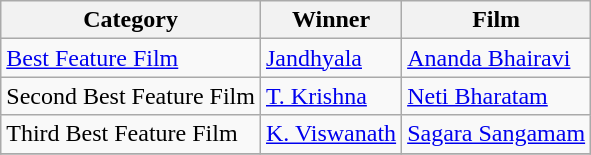<table class="wikitable">
<tr>
<th>Category</th>
<th>Winner</th>
<th>Film</th>
</tr>
<tr>
<td><a href='#'>Best Feature Film</a></td>
<td><a href='#'>Jandhyala</a></td>
<td><a href='#'>Ananda Bhairavi</a></td>
</tr>
<tr>
<td>Second Best Feature Film</td>
<td><a href='#'>T. Krishna</a></td>
<td><a href='#'>Neti Bharatam</a></td>
</tr>
<tr>
<td>Third Best Feature Film</td>
<td><a href='#'>K. Viswanath</a></td>
<td><a href='#'>Sagara Sangamam</a></td>
</tr>
<tr>
</tr>
</table>
